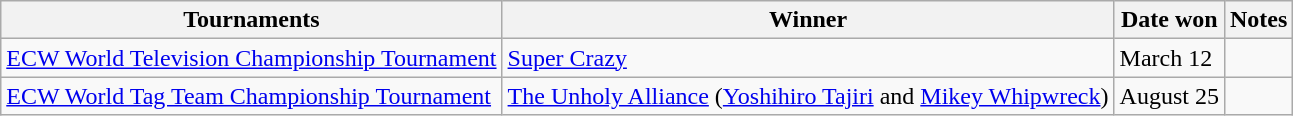<table class="wikitable">
<tr>
<th>Tournaments</th>
<th>Winner</th>
<th>Date won</th>
<th>Notes</th>
</tr>
<tr>
<td><a href='#'>ECW World Television Championship Tournament</a></td>
<td><a href='#'>Super Crazy</a></td>
<td>March 12</td>
<td></td>
</tr>
<tr>
<td><a href='#'>ECW World Tag Team Championship Tournament</a></td>
<td><a href='#'>The Unholy Alliance</a> (<a href='#'>Yoshihiro Tajiri</a> and <a href='#'>Mikey Whipwreck</a>)</td>
<td>August 25</td>
<td></td>
</tr>
</table>
